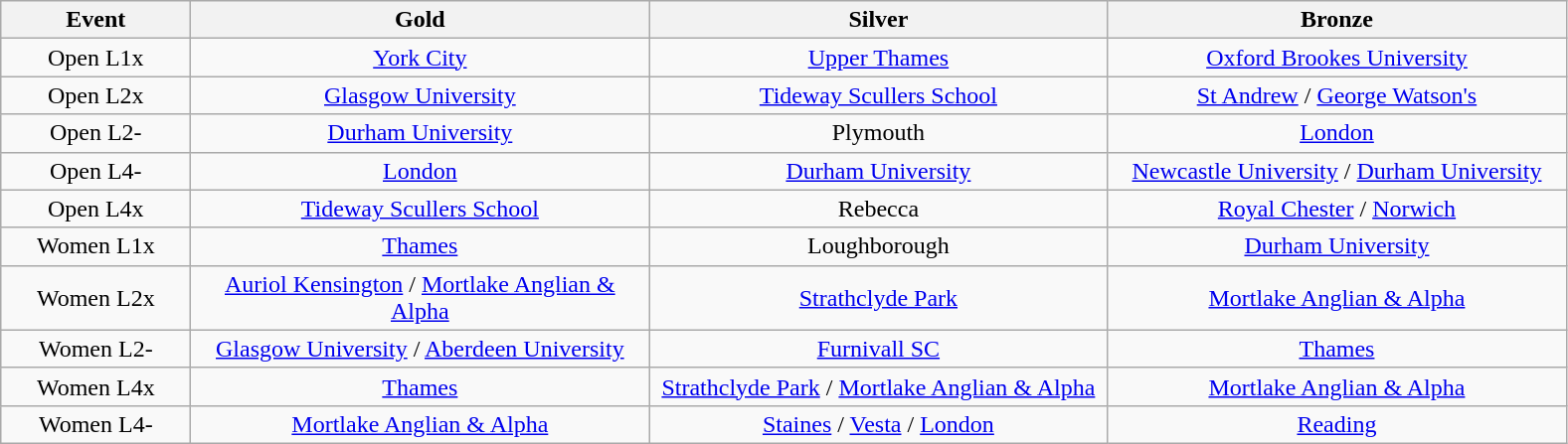<table class="wikitable" style="text-align:center">
<tr>
<th width=120>Event</th>
<th width=300>Gold</th>
<th width=300>Silver</th>
<th width=300>Bronze</th>
</tr>
<tr>
<td>Open L1x</td>
<td><a href='#'>York City</a></td>
<td><a href='#'>Upper Thames</a></td>
<td><a href='#'>Oxford Brookes University</a></td>
</tr>
<tr>
<td>Open L2x</td>
<td><a href='#'>Glasgow University</a></td>
<td><a href='#'>Tideway Scullers School</a></td>
<td><a href='#'>St Andrew</a> / <a href='#'>George Watson's</a></td>
</tr>
<tr>
<td>Open L2-</td>
<td><a href='#'>Durham University</a></td>
<td>Plymouth</td>
<td><a href='#'>London</a></td>
</tr>
<tr>
<td>Open L4-</td>
<td><a href='#'>London</a></td>
<td><a href='#'>Durham University</a></td>
<td><a href='#'>Newcastle University</a> / <a href='#'>Durham University</a></td>
</tr>
<tr>
<td>Open L4x</td>
<td><a href='#'>Tideway Scullers School</a></td>
<td>Rebecca</td>
<td><a href='#'>Royal Chester</a> / <a href='#'>Norwich</a></td>
</tr>
<tr>
<td>Women L1x</td>
<td><a href='#'>Thames</a></td>
<td>Loughborough</td>
<td><a href='#'>Durham University</a></td>
</tr>
<tr>
<td>Women L2x</td>
<td><a href='#'>Auriol Kensington</a> / <a href='#'>Mortlake Anglian & Alpha</a></td>
<td><a href='#'>Strathclyde Park</a></td>
<td><a href='#'>Mortlake Anglian & Alpha</a></td>
</tr>
<tr>
<td>Women L2-</td>
<td><a href='#'>Glasgow University</a> / <a href='#'>Aberdeen University</a></td>
<td><a href='#'>Furnivall SC</a></td>
<td><a href='#'>Thames</a></td>
</tr>
<tr>
<td>Women L4x</td>
<td><a href='#'>Thames</a></td>
<td><a href='#'>Strathclyde Park</a> / <a href='#'>Mortlake Anglian & Alpha</a></td>
<td><a href='#'>Mortlake Anglian & Alpha</a></td>
</tr>
<tr>
<td>Women L4-</td>
<td><a href='#'>Mortlake Anglian & Alpha</a></td>
<td><a href='#'>Staines</a> / <a href='#'>Vesta</a> / <a href='#'>London</a></td>
<td><a href='#'>Reading</a></td>
</tr>
</table>
